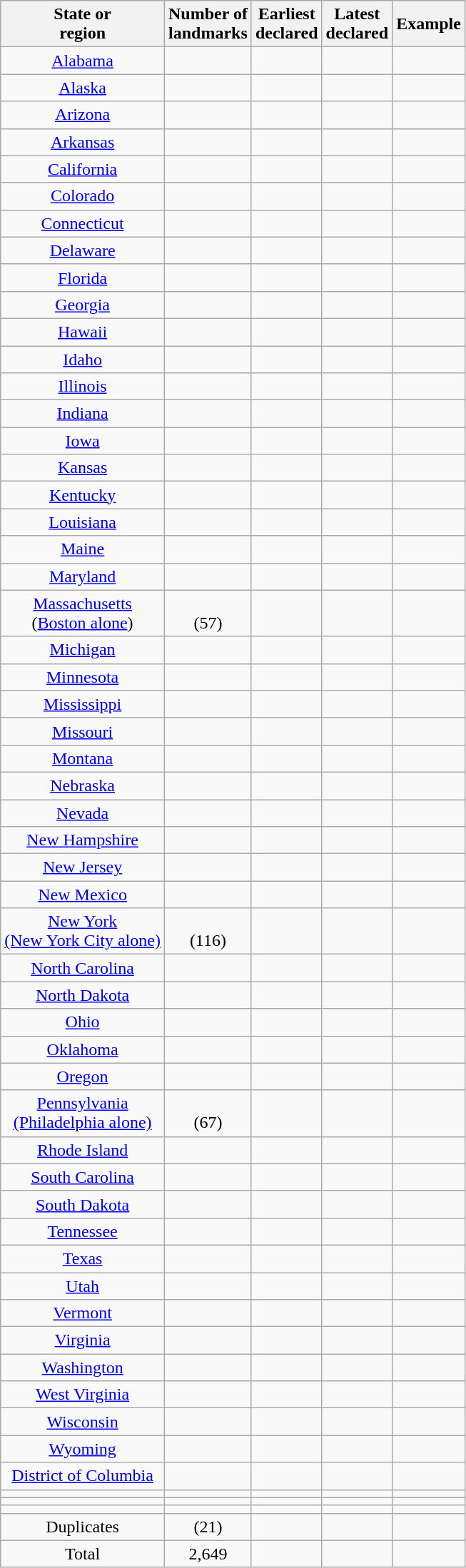<table class="wikitable sortable" align="center">
<tr>
<th>State or<br>region</th>
<th>Number of<br>landmarks</th>
<th>Earliest<br>declared</th>
<th>Latest<br>declared</th>
<th>Example</th>
</tr>
<tr align="center">
<td><a href='#'>Alabama</a></td>
<td></td>
<td></td>
<td></td>
<td></td>
</tr>
<tr align="center">
<td><a href='#'>Alaska</a></td>
<td></td>
<td></td>
<td></td>
<td></td>
</tr>
<tr align="center">
<td><a href='#'>Arizona</a></td>
<td></td>
<td></td>
<td></td>
<td></td>
</tr>
<tr align="center">
<td><a href='#'>Arkansas</a></td>
<td></td>
<td></td>
<td></td>
<td></td>
</tr>
<tr align="center">
<td><a href='#'>California</a></td>
<td></td>
<td></td>
<td></td>
<td></td>
</tr>
<tr align="center">
<td><a href='#'>Colorado</a></td>
<td></td>
<td></td>
<td></td>
<td></td>
</tr>
<tr align="center">
<td><a href='#'>Connecticut</a></td>
<td></td>
<td></td>
<td></td>
<td></td>
</tr>
<tr align="center">
<td><a href='#'>Delaware</a></td>
<td></td>
<td></td>
<td></td>
<td></td>
</tr>
<tr align="center">
<td><a href='#'>Florida</a></td>
<td></td>
<td></td>
<td></td>
<td></td>
</tr>
<tr align="center">
<td><a href='#'>Georgia</a></td>
<td></td>
<td></td>
<td></td>
<td></td>
</tr>
<tr align="center">
<td><a href='#'>Hawaii</a></td>
<td></td>
<td></td>
<td></td>
<td></td>
</tr>
<tr align="center">
<td><a href='#'>Idaho</a></td>
<td></td>
<td></td>
<td></td>
<td></td>
</tr>
<tr align="center">
<td><a href='#'>Illinois</a></td>
<td></td>
<td></td>
<td></td>
<td></td>
</tr>
<tr align="center">
<td><a href='#'>Indiana</a></td>
<td></td>
<td></td>
<td></td>
<td></td>
</tr>
<tr align="center">
<td><a href='#'>Iowa</a></td>
<td></td>
<td></td>
<td></td>
<td></td>
</tr>
<tr align="center">
<td><a href='#'>Kansas</a></td>
<td></td>
<td></td>
<td></td>
<td></td>
</tr>
<tr align="center">
<td><a href='#'>Kentucky</a></td>
<td></td>
<td></td>
<td></td>
<td></td>
</tr>
<tr align="center">
<td><a href='#'>Louisiana</a></td>
<td></td>
<td></td>
<td></td>
<td></td>
</tr>
<tr align="center">
<td><a href='#'>Maine</a></td>
<td></td>
<td></td>
<td></td>
<td></td>
</tr>
<tr align="center">
<td><a href='#'>Maryland</a></td>
<td></td>
<td></td>
<td></td>
<td></td>
</tr>
<tr align="center">
<td><a href='#'>Massachusetts</a><br>(<a href='#'>Boston alone</a>)</td>
<td><br>(57)</td>
<td></td>
<td></td>
<td></td>
</tr>
<tr align="center">
<td><a href='#'>Michigan</a></td>
<td></td>
<td></td>
<td></td>
<td></td>
</tr>
<tr align="center">
<td><a href='#'>Minnesota</a></td>
<td></td>
<td></td>
<td></td>
<td></td>
</tr>
<tr align="center">
<td><a href='#'>Mississippi</a></td>
<td></td>
<td></td>
<td></td>
<td></td>
</tr>
<tr align="center">
<td><a href='#'>Missouri</a></td>
<td></td>
<td></td>
<td></td>
<td></td>
</tr>
<tr align="center">
<td><a href='#'>Montana</a></td>
<td></td>
<td></td>
<td></td>
<td></td>
</tr>
<tr align="center">
<td><a href='#'>Nebraska</a></td>
<td></td>
<td></td>
<td></td>
<td></td>
</tr>
<tr align="center">
<td><a href='#'>Nevada</a></td>
<td></td>
<td></td>
<td></td>
<td></td>
</tr>
<tr align="center">
<td><a href='#'>New Hampshire</a></td>
<td></td>
<td></td>
<td></td>
<td></td>
</tr>
<tr align="center">
<td><a href='#'>New Jersey</a></td>
<td></td>
<td></td>
<td></td>
<td></td>
</tr>
<tr align="center">
<td><a href='#'>New Mexico</a></td>
<td></td>
<td></td>
<td></td>
<td></td>
</tr>
<tr align="center">
<td><a href='#'>New York</a><br><a href='#'>(New York City alone)</a></td>
<td><br>(116)</td>
<td></td>
<td></td>
<td></td>
</tr>
<tr align="center">
<td><a href='#'>North Carolina</a></td>
<td></td>
<td></td>
<td></td>
<td></td>
</tr>
<tr align="center">
<td><a href='#'>North Dakota</a></td>
<td></td>
<td></td>
<td></td>
<td></td>
</tr>
<tr align="center">
<td><a href='#'>Ohio</a></td>
<td></td>
<td></td>
<td></td>
<td></td>
</tr>
<tr align="center">
<td><a href='#'>Oklahoma</a></td>
<td></td>
<td></td>
<td></td>
<td></td>
</tr>
<tr align="center">
<td><a href='#'>Oregon</a></td>
<td></td>
<td></td>
<td></td>
<td></td>
</tr>
<tr align="center">
<td><a href='#'>Pennsylvania</a><br><a href='#'>(Philadelphia alone)</a></td>
<td><br>(67)</td>
<td></td>
<td></td>
<td></td>
</tr>
<tr align="center">
<td><a href='#'>Rhode Island</a></td>
<td></td>
<td></td>
<td></td>
<td></td>
</tr>
<tr align="center">
<td><a href='#'>South Carolina</a></td>
<td></td>
<td></td>
<td></td>
<td></td>
</tr>
<tr align="center">
<td><a href='#'>South Dakota</a></td>
<td></td>
<td></td>
<td></td>
<td></td>
</tr>
<tr align="center">
<td><a href='#'>Tennessee</a></td>
<td></td>
<td></td>
<td></td>
<td></td>
</tr>
<tr align="center">
<td><a href='#'>Texas</a></td>
<td></td>
<td></td>
<td></td>
<td></td>
</tr>
<tr align="center">
<td><a href='#'>Utah</a></td>
<td></td>
<td></td>
<td></td>
<td></td>
</tr>
<tr align="center">
<td><a href='#'>Vermont</a></td>
<td></td>
<td></td>
<td></td>
<td></td>
</tr>
<tr align="center">
<td><a href='#'>Virginia</a></td>
<td></td>
<td></td>
<td></td>
<td></td>
</tr>
<tr align="center">
<td><a href='#'>Washington</a></td>
<td></td>
<td></td>
<td></td>
<td></td>
</tr>
<tr align="center">
<td><a href='#'>West Virginia</a></td>
<td></td>
<td></td>
<td></td>
<td></td>
</tr>
<tr align="center">
<td><a href='#'>Wisconsin</a></td>
<td></td>
<td></td>
<td></td>
<td></td>
</tr>
<tr align="center">
<td><a href='#'>Wyoming</a></td>
<td></td>
<td></td>
<td></td>
<td></td>
</tr>
<tr align="center">
<td><a href='#'>District of Columbia</a></td>
<td></td>
<td></td>
<td></td>
<td></td>
</tr>
<tr align="center">
<td></td>
<td></td>
<td></td>
<td></td>
<td></td>
</tr>
<tr align="center">
<td></td>
<td></td>
<td></td>
<td></td>
<td></td>
</tr>
<tr align="center">
<td></td>
<td></td>
<td></td>
<td></td>
<td></td>
</tr>
<tr align="center" class="sortbottom">
<td>Duplicates</td>
<td>(21)</td>
<td></td>
<td></td>
<td></td>
</tr>
<tr align="center" class="sortbottom">
<td>Total</td>
<td>2,649</td>
<td></td>
<td></td>
<td></td>
</tr>
</table>
